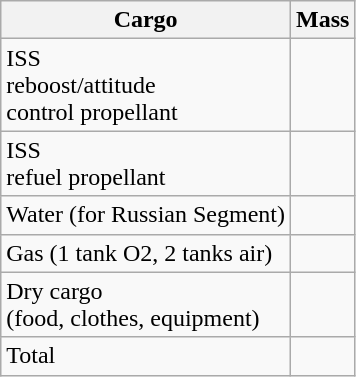<table class="wikitable">
<tr>
<th>Cargo</th>
<th>Mass</th>
</tr>
<tr>
<td>ISS<br>reboost/attitude<br>control propellant</td>
<td></td>
</tr>
<tr>
<td>ISS<br>refuel propellant</td>
<td></td>
</tr>
<tr>
<td>Water (for Russian Segment)</td>
<td></td>
</tr>
<tr>
<td>Gas (1 tank O2, 2 tanks air)</td>
<td></td>
</tr>
<tr>
<td>Dry cargo<br>(food, clothes, equipment)</td>
<td></td>
</tr>
<tr>
<td>Total</td>
<td></td>
</tr>
</table>
